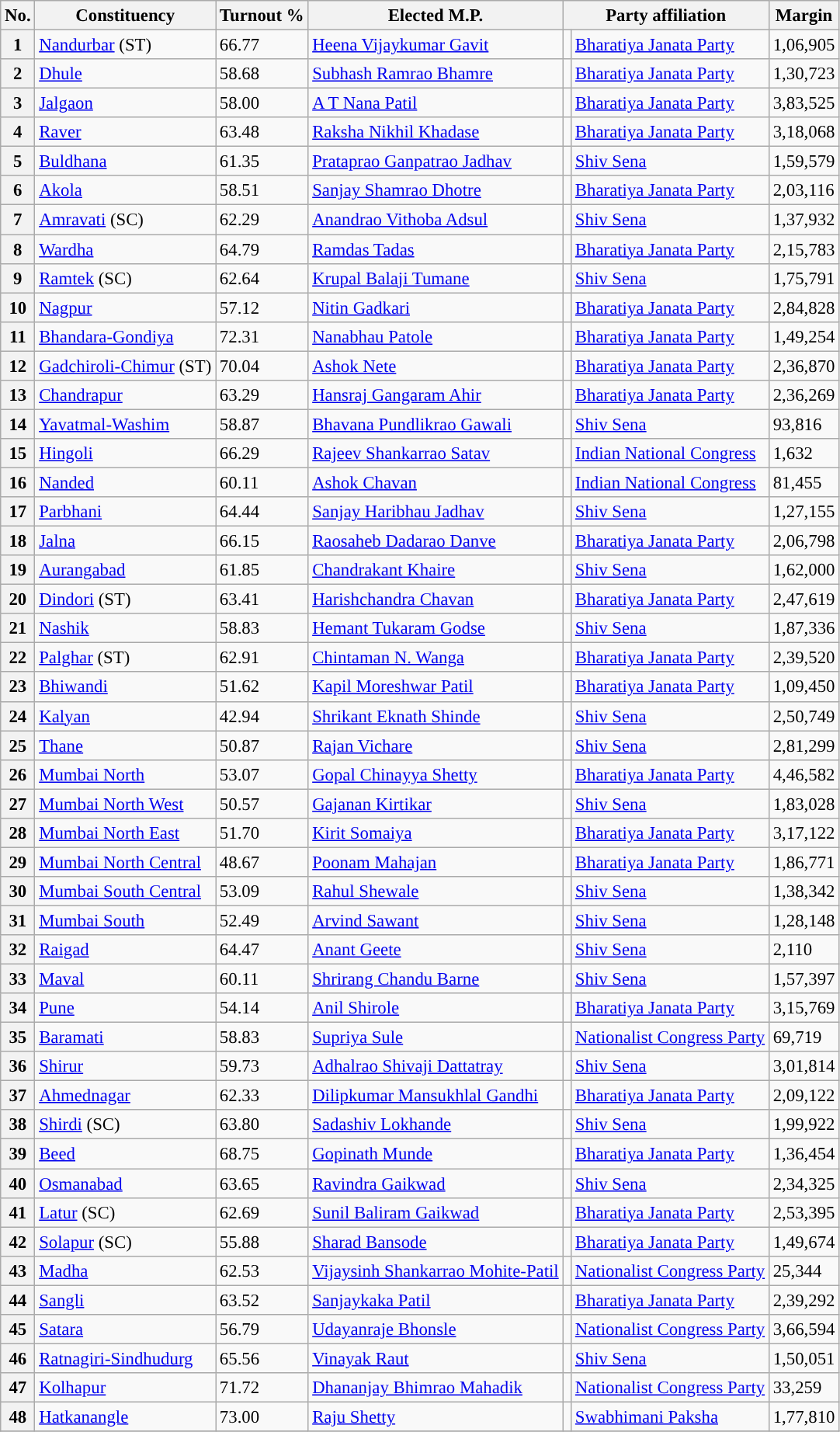<table class="sortable wikitable" style="font-size: 95%;">
<tr>
<th>No.</th>
<th>Constituency</th>
<th>Turnout %</th>
<th>Elected M.P.</th>
<th colspan="2">Party affiliation</th>
<th>Margin</th>
</tr>
<tr>
<th>1</th>
<td><a href='#'>Nandurbar</a> (ST)</td>
<td>66.77 </td>
<td><a href='#'>Heena Vijaykumar Gavit</a></td>
<td style="background-color:"></td>
<td><a href='#'>Bharatiya Janata Party</a></td>
<td>1,06,905</td>
</tr>
<tr>
<th>2</th>
<td><a href='#'>Dhule</a></td>
<td>58.68 </td>
<td><a href='#'>Subhash Ramrao Bhamre</a></td>
<td style="background-color:"></td>
<td><a href='#'>Bharatiya Janata Party</a></td>
<td>1,30,723</td>
</tr>
<tr>
<th>3</th>
<td><a href='#'>Jalgaon</a></td>
<td>58.00 </td>
<td><a href='#'>A T Nana Patil</a></td>
<td style="background-color:"></td>
<td><a href='#'>Bharatiya Janata Party</a></td>
<td>3,83,525</td>
</tr>
<tr>
<th>4</th>
<td><a href='#'>Raver</a></td>
<td>63.48 </td>
<td><a href='#'>Raksha Nikhil Khadase</a></td>
<td style="background-color:"></td>
<td><a href='#'>Bharatiya Janata Party</a></td>
<td>3,18,068</td>
</tr>
<tr>
<th>5</th>
<td><a href='#'>Buldhana</a></td>
<td>61.35 </td>
<td><a href='#'>Prataprao Ganpatrao Jadhav</a></td>
<td style="background-color: "></td>
<td><a href='#'>Shiv Sena</a></td>
<td>1,59,579</td>
</tr>
<tr>
<th>6</th>
<td><a href='#'>Akola</a></td>
<td>58.51 </td>
<td><a href='#'>Sanjay Shamrao Dhotre</a></td>
<td style="background-color:"></td>
<td><a href='#'>Bharatiya Janata Party</a></td>
<td>2,03,116</td>
</tr>
<tr>
<th>7</th>
<td><a href='#'>Amravati</a> (SC)</td>
<td>62.29 </td>
<td><a href='#'>Anandrao Vithoba Adsul</a></td>
<td style="background-color: "></td>
<td><a href='#'>Shiv Sena</a></td>
<td>1,37,932</td>
</tr>
<tr>
<th>8</th>
<td><a href='#'>Wardha</a></td>
<td>64.79 </td>
<td><a href='#'>Ramdas Tadas</a></td>
<td style="background-color:"></td>
<td><a href='#'>Bharatiya Janata Party</a></td>
<td>2,15,783</td>
</tr>
<tr>
<th>9</th>
<td><a href='#'>Ramtek</a> (SC)</td>
<td>62.64 </td>
<td><a href='#'>Krupal Balaji Tumane</a></td>
<td style="background-color: "></td>
<td><a href='#'>Shiv Sena</a></td>
<td>1,75,791</td>
</tr>
<tr>
<th>10</th>
<td><a href='#'>Nagpur</a></td>
<td>57.12 </td>
<td><a href='#'>Nitin Gadkari</a></td>
<td style="background-color:"></td>
<td><a href='#'>Bharatiya Janata Party</a></td>
<td>2,84,828</td>
</tr>
<tr>
<th>11</th>
<td><a href='#'>Bhandara-Gondiya</a></td>
<td>72.31 </td>
<td><a href='#'>Nanabhau Patole</a></td>
<td style="background-color:"></td>
<td><a href='#'>Bharatiya Janata Party</a></td>
<td>1,49,254</td>
</tr>
<tr>
<th>12</th>
<td><a href='#'>Gadchiroli-Chimur</a> (ST)</td>
<td>70.04 </td>
<td><a href='#'>Ashok Nete</a></td>
<td style="background-color:"></td>
<td><a href='#'>Bharatiya Janata Party</a></td>
<td>2,36,870</td>
</tr>
<tr>
<th>13</th>
<td><a href='#'>Chandrapur</a></td>
<td>63.29 </td>
<td><a href='#'>Hansraj Gangaram Ahir</a></td>
<td style="background-color:"></td>
<td><a href='#'>Bharatiya Janata Party</a></td>
<td>2,36,269</td>
</tr>
<tr>
<th>14</th>
<td><a href='#'>Yavatmal-Washim</a></td>
<td>58.87 </td>
<td><a href='#'>Bhavana Pundlikrao Gawali</a></td>
<td style="background-color: "></td>
<td><a href='#'>Shiv Sena</a></td>
<td>93,816</td>
</tr>
<tr>
<th>15</th>
<td><a href='#'>Hingoli</a></td>
<td>66.29 </td>
<td><a href='#'>Rajeev Shankarrao Satav</a></td>
<td style="background-color: "></td>
<td><a href='#'>Indian National Congress</a></td>
<td>1,632</td>
</tr>
<tr>
<th>16</th>
<td><a href='#'>Nanded</a></td>
<td>60.11 </td>
<td><a href='#'>Ashok Chavan</a></td>
<td style="background-color: "></td>
<td><a href='#'>Indian National Congress</a></td>
<td>81,455</td>
</tr>
<tr>
<th>17</th>
<td><a href='#'>Parbhani</a></td>
<td>64.44 </td>
<td><a href='#'>Sanjay Haribhau Jadhav</a></td>
<td style="background-color: "></td>
<td><a href='#'>Shiv Sena</a></td>
<td>1,27,155</td>
</tr>
<tr>
<th>18</th>
<td><a href='#'>Jalna</a></td>
<td>66.15 </td>
<td><a href='#'>Raosaheb Dadarao Danve</a></td>
<td style="background-color:"></td>
<td><a href='#'>Bharatiya Janata Party</a></td>
<td>2,06,798</td>
</tr>
<tr>
<th>19</th>
<td><a href='#'>Aurangabad</a></td>
<td>61.85 </td>
<td><a href='#'>Chandrakant Khaire</a></td>
<td style="background-color: "></td>
<td><a href='#'>Shiv Sena</a></td>
<td>1,62,000</td>
</tr>
<tr>
<th>20</th>
<td><a href='#'>Dindori</a> (ST)</td>
<td>63.41 </td>
<td><a href='#'>Harishchandra Chavan</a></td>
<td style="background-color:"></td>
<td><a href='#'>Bharatiya Janata Party</a></td>
<td>2,47,619</td>
</tr>
<tr>
<th>21</th>
<td><a href='#'>Nashik</a></td>
<td>58.83 </td>
<td><a href='#'>Hemant Tukaram Godse</a></td>
<td style="background-color: "></td>
<td><a href='#'>Shiv Sena</a></td>
<td>1,87,336</td>
</tr>
<tr>
<th>22</th>
<td><a href='#'>Palghar</a> (ST)</td>
<td>62.91 </td>
<td><a href='#'>Chintaman N. Wanga</a></td>
<td style="background-color:"></td>
<td><a href='#'>Bharatiya Janata Party</a></td>
<td>2,39,520</td>
</tr>
<tr>
<th>23</th>
<td><a href='#'>Bhiwandi</a></td>
<td>51.62 </td>
<td><a href='#'>Kapil Moreshwar Patil</a></td>
<td style="background-color:"></td>
<td><a href='#'>Bharatiya Janata Party</a></td>
<td>1,09,450</td>
</tr>
<tr>
<th>24</th>
<td><a href='#'>Kalyan</a></td>
<td>42.94 </td>
<td><a href='#'>Shrikant Eknath Shinde</a></td>
<td style="background-color: "></td>
<td><a href='#'>Shiv Sena</a></td>
<td>2,50,749</td>
</tr>
<tr>
<th>25</th>
<td><a href='#'>Thane</a></td>
<td>50.87 </td>
<td><a href='#'>Rajan Vichare</a></td>
<td style="background-color: "></td>
<td><a href='#'>Shiv Sena</a></td>
<td>2,81,299</td>
</tr>
<tr>
<th>26</th>
<td><a href='#'>Mumbai North</a></td>
<td>53.07 </td>
<td><a href='#'>Gopal Chinayya Shetty</a></td>
<td style="background-color:"></td>
<td><a href='#'>Bharatiya Janata Party</a></td>
<td>4,46,582</td>
</tr>
<tr>
<th>27</th>
<td><a href='#'>Mumbai North West</a></td>
<td>50.57 </td>
<td><a href='#'>Gajanan Kirtikar</a></td>
<td style="background-color: "></td>
<td><a href='#'>Shiv Sena</a></td>
<td>1,83,028</td>
</tr>
<tr>
<th>28</th>
<td><a href='#'>Mumbai North East</a></td>
<td>51.70 </td>
<td><a href='#'>Kirit Somaiya</a></td>
<td style="background-color:"></td>
<td><a href='#'>Bharatiya Janata Party</a></td>
<td>3,17,122</td>
</tr>
<tr>
<th>29</th>
<td><a href='#'>Mumbai North Central</a></td>
<td>48.67 </td>
<td><a href='#'>Poonam Mahajan</a></td>
<td style="background-color:"></td>
<td><a href='#'>Bharatiya Janata Party</a></td>
<td>1,86,771</td>
</tr>
<tr>
<th>30</th>
<td><a href='#'>Mumbai South Central</a></td>
<td>53.09 </td>
<td><a href='#'>Rahul Shewale</a></td>
<td style="background-color: "></td>
<td><a href='#'>Shiv Sena</a></td>
<td>1,38,342</td>
</tr>
<tr>
<th>31</th>
<td><a href='#'>Mumbai South</a></td>
<td>52.49 </td>
<td><a href='#'>Arvind Sawant</a></td>
<td style="background-color: "></td>
<td><a href='#'>Shiv Sena</a></td>
<td>1,28,148</td>
</tr>
<tr>
<th>32</th>
<td><a href='#'>Raigad</a></td>
<td>64.47 </td>
<td><a href='#'>Anant Geete</a></td>
<td style="background-color: "></td>
<td><a href='#'>Shiv Sena</a></td>
<td>2,110</td>
</tr>
<tr>
<th>33</th>
<td><a href='#'>Maval</a></td>
<td>60.11 </td>
<td><a href='#'>Shrirang Chandu Barne</a></td>
<td style="background-color: "></td>
<td><a href='#'>Shiv Sena</a></td>
<td>1,57,397</td>
</tr>
<tr>
<th>34</th>
<td><a href='#'>Pune</a></td>
<td>54.14 </td>
<td><a href='#'>Anil Shirole</a></td>
<td style="background-color:"></td>
<td><a href='#'>Bharatiya Janata Party</a></td>
<td>3,15,769</td>
</tr>
<tr>
<th>35</th>
<td><a href='#'>Baramati</a></td>
<td>58.83 </td>
<td><a href='#'>Supriya Sule</a></td>
<td style="background-color: "></td>
<td><a href='#'>Nationalist Congress Party</a></td>
<td>69,719</td>
</tr>
<tr>
<th>36</th>
<td><a href='#'>Shirur</a></td>
<td>59.73 </td>
<td><a href='#'>Adhalrao Shivaji Dattatray</a></td>
<td style="background-color: "></td>
<td><a href='#'>Shiv Sena</a></td>
<td>3,01,814</td>
</tr>
<tr>
<th>37</th>
<td><a href='#'>Ahmednagar</a></td>
<td>62.33 </td>
<td><a href='#'>Dilipkumar Mansukhlal Gandhi</a></td>
<td style="background-color:"></td>
<td><a href='#'>Bharatiya Janata Party</a></td>
<td>2,09,122</td>
</tr>
<tr>
<th>38</th>
<td><a href='#'>Shirdi</a> (SC)</td>
<td>63.80 </td>
<td><a href='#'>Sadashiv Lokhande</a></td>
<td style="background-color: "></td>
<td><a href='#'>Shiv Sena</a></td>
<td>1,99,922</td>
</tr>
<tr>
<th>39</th>
<td><a href='#'>Beed</a></td>
<td>68.75 </td>
<td><a href='#'>Gopinath Munde</a></td>
<td style="background-color:"></td>
<td><a href='#'>Bharatiya Janata Party</a></td>
<td>1,36,454</td>
</tr>
<tr>
<th>40</th>
<td><a href='#'>Osmanabad</a></td>
<td>63.65 </td>
<td><a href='#'>Ravindra Gaikwad</a></td>
<td style="background-color: "></td>
<td><a href='#'>Shiv Sena</a></td>
<td>2,34,325</td>
</tr>
<tr>
<th>41</th>
<td><a href='#'>Latur</a> (SC)</td>
<td>62.69 </td>
<td><a href='#'>Sunil Baliram Gaikwad</a></td>
<td style="background-color:"></td>
<td><a href='#'>Bharatiya Janata Party</a></td>
<td>2,53,395</td>
</tr>
<tr>
<th>42</th>
<td><a href='#'>Solapur</a> (SC)</td>
<td>55.88 </td>
<td><a href='#'>Sharad Bansode</a></td>
<td style="background-color:"></td>
<td><a href='#'>Bharatiya Janata Party</a></td>
<td>1,49,674</td>
</tr>
<tr>
<th>43</th>
<td><a href='#'>Madha</a></td>
<td>62.53 </td>
<td><a href='#'>Vijaysinh Shankarrao Mohite-Patil</a></td>
<td style="background-color: "></td>
<td><a href='#'>Nationalist Congress Party</a></td>
<td>25,344</td>
</tr>
<tr>
<th>44</th>
<td><a href='#'>Sangli</a></td>
<td>63.52 </td>
<td><a href='#'>Sanjaykaka Patil</a></td>
<td style="background-color:"></td>
<td><a href='#'>Bharatiya Janata Party</a></td>
<td>2,39,292</td>
</tr>
<tr>
<th>45</th>
<td><a href='#'>Satara</a></td>
<td>56.79 </td>
<td><a href='#'>Udayanraje Bhonsle</a></td>
<td style="background-color: "></td>
<td><a href='#'>Nationalist Congress Party</a></td>
<td>3,66,594</td>
</tr>
<tr>
<th>46</th>
<td><a href='#'>Ratnagiri-Sindhudurg</a></td>
<td>65.56 </td>
<td><a href='#'>Vinayak Raut</a></td>
<td style="background-color: "></td>
<td><a href='#'>Shiv Sena</a></td>
<td>1,50,051</td>
</tr>
<tr>
<th>47</th>
<td><a href='#'>Kolhapur</a></td>
<td>71.72 </td>
<td><a href='#'>Dhananjay Bhimrao Mahadik</a></td>
<td style="background-color: "></td>
<td><a href='#'>Nationalist Congress Party</a></td>
<td>33,259</td>
</tr>
<tr>
<th>48</th>
<td><a href='#'>Hatkanangle</a></td>
<td>73.00 </td>
<td><a href='#'>Raju Shetty</a></td>
<td style="background-color: "></td>
<td><a href='#'>Swabhimani Paksha</a></td>
<td>1,77,810</td>
</tr>
<tr>
</tr>
</table>
